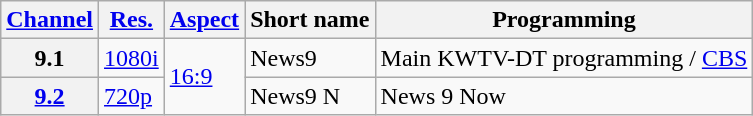<table class="wikitable">
<tr>
<th scope = "col"><a href='#'>Channel</a></th>
<th scope = "col"><a href='#'>Res.</a></th>
<th scope = "col"><a href='#'>Aspect</a></th>
<th scope = "col">Short name</th>
<th scope = "col">Programming</th>
</tr>
<tr>
<th scope = "row">9.1</th>
<td><a href='#'>1080i</a></td>
<td rowspan=2><a href='#'>16:9</a></td>
<td>News9</td>
<td>Main KWTV-DT programming / <a href='#'>CBS</a></td>
</tr>
<tr>
<th scope = "row"><a href='#'>9.2</a></th>
<td><a href='#'>720p</a></td>
<td>News9 N</td>
<td>News 9 Now</td>
</tr>
</table>
